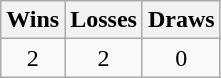<table class="wikitable">
<tr>
<th>Wins</th>
<th>Losses</th>
<th>Draws</th>
</tr>
<tr>
<td align=center>2</td>
<td align=center>2</td>
<td align=center>0</td>
</tr>
</table>
